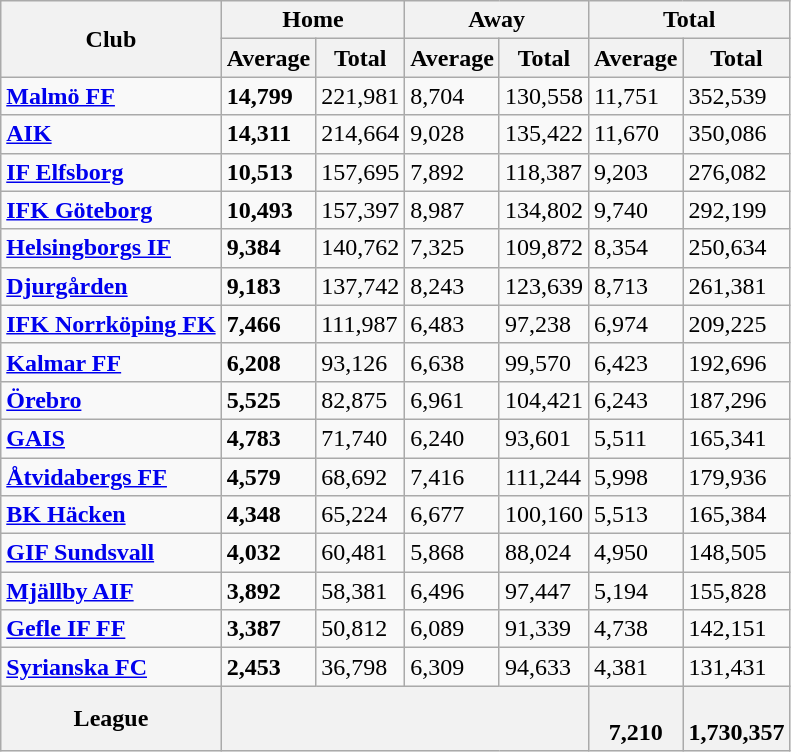<table class="wikitable">
<tr>
<th rowspan=2>Club</th>
<th colspan=2>Home</th>
<th colspan=2>Away</th>
<th colspan=2>Total</th>
</tr>
<tr>
<th>Average</th>
<th>Total</th>
<th>Average</th>
<th>Total</th>
<th>Average</th>
<th>Total</th>
</tr>
<tr>
<td><strong><a href='#'>Malmö FF</a></strong></td>
<td><strong>14,799</strong></td>
<td>221,981</td>
<td>8,704</td>
<td>130,558</td>
<td>11,751</td>
<td>352,539</td>
</tr>
<tr>
<td><strong><a href='#'>AIK</a></strong></td>
<td><strong>14,311</strong></td>
<td>214,664</td>
<td>9,028</td>
<td>135,422</td>
<td>11,670</td>
<td>350,086</td>
</tr>
<tr>
<td><strong><a href='#'>IF Elfsborg</a></strong></td>
<td><strong>10,513</strong></td>
<td>157,695</td>
<td>7,892</td>
<td>118,387</td>
<td>9,203</td>
<td>276,082</td>
</tr>
<tr>
<td><strong><a href='#'>IFK Göteborg</a></strong></td>
<td><strong>10,493</strong></td>
<td>157,397</td>
<td>8,987</td>
<td>134,802</td>
<td>9,740</td>
<td>292,199</td>
</tr>
<tr>
<td><strong><a href='#'>Helsingborgs IF</a></strong></td>
<td><strong>9,384</strong></td>
<td>140,762</td>
<td>7,325</td>
<td>109,872</td>
<td>8,354</td>
<td>250,634</td>
</tr>
<tr>
<td><strong><a href='#'>Djurgården</a></strong></td>
<td><strong>9,183</strong></td>
<td>137,742</td>
<td>8,243</td>
<td>123,639</td>
<td>8,713</td>
<td>261,381</td>
</tr>
<tr>
<td><strong><a href='#'>IFK Norrköping FK</a></strong></td>
<td><strong>7,466</strong></td>
<td>111,987</td>
<td>6,483</td>
<td>97,238</td>
<td>6,974</td>
<td>209,225</td>
</tr>
<tr>
<td><strong><a href='#'>Kalmar FF</a></strong></td>
<td><strong>6,208</strong></td>
<td>93,126</td>
<td>6,638</td>
<td>99,570</td>
<td>6,423</td>
<td>192,696</td>
</tr>
<tr>
<td><strong><a href='#'>Örebro</a></strong></td>
<td><strong>5,525</strong></td>
<td>82,875</td>
<td>6,961</td>
<td>104,421</td>
<td>6,243</td>
<td>187,296</td>
</tr>
<tr>
<td><strong><a href='#'>GAIS</a></strong></td>
<td><strong>4,783</strong></td>
<td>71,740</td>
<td>6,240</td>
<td>93,601</td>
<td>5,511</td>
<td>165,341</td>
</tr>
<tr>
<td><strong><a href='#'>Åtvidabergs FF</a></strong></td>
<td><strong>4,579</strong></td>
<td>68,692</td>
<td>7,416</td>
<td>111,244</td>
<td>5,998</td>
<td>179,936</td>
</tr>
<tr>
<td><strong><a href='#'>BK Häcken</a></strong></td>
<td><strong>4,348</strong></td>
<td>65,224</td>
<td>6,677</td>
<td>100,160</td>
<td>5,513</td>
<td>165,384</td>
</tr>
<tr>
<td><strong><a href='#'>GIF Sundsvall</a></strong></td>
<td><strong>4,032</strong></td>
<td>60,481</td>
<td>5,868</td>
<td>88,024</td>
<td>4,950</td>
<td>148,505</td>
</tr>
<tr>
<td><strong><a href='#'>Mjällby AIF</a></strong></td>
<td><strong>3,892</strong></td>
<td>58,381</td>
<td>6,496</td>
<td>97,447</td>
<td>5,194</td>
<td>155,828</td>
</tr>
<tr>
<td><strong><a href='#'>Gefle IF FF</a></strong></td>
<td><strong>3,387</strong></td>
<td>50,812</td>
<td>6,089</td>
<td>91,339</td>
<td>4,738</td>
<td>142,151</td>
</tr>
<tr>
<td><strong><a href='#'>Syrianska FC</a></strong></td>
<td><strong>2,453</strong></td>
<td>36,798</td>
<td>6,309</td>
<td>94,633</td>
<td>4,381</td>
<td>131,431</td>
</tr>
<tr>
<th>League</th>
<th colspan=4></th>
<th><br>7,210</th>
<th><br>1,730,357</th>
</tr>
</table>
